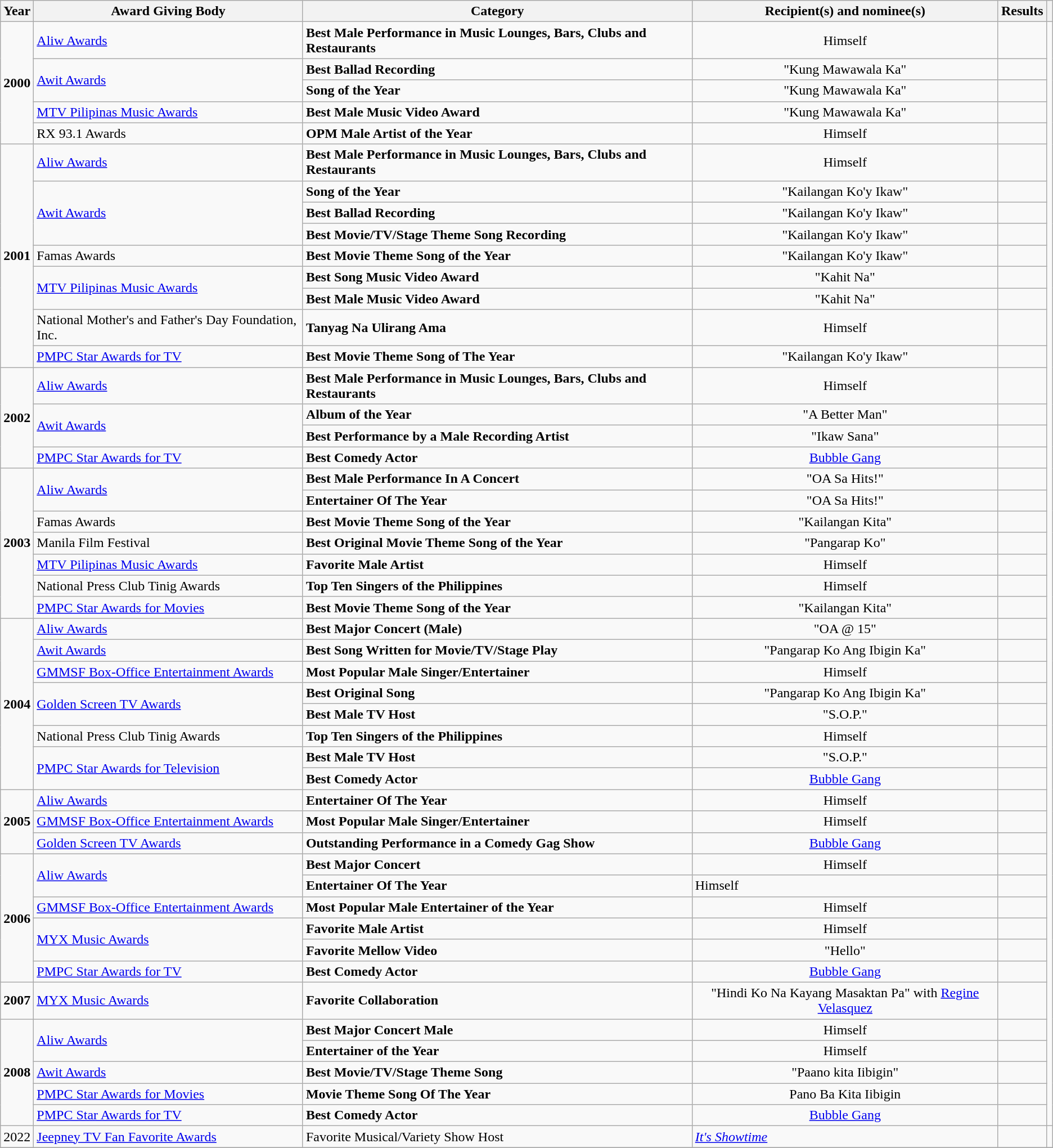<table class="wikitable">
<tr>
<th>Year</th>
<th>Award Giving Body</th>
<th>Category</th>
<th>Recipient(s) and nominee(s)</th>
<th>Results</th>
<th></th>
</tr>
<tr>
<td rowspan=5><strong>2000</strong></td>
<td><a href='#'>Aliw Awards</a></td>
<td><strong>Best Male Performance in Music Lounges, Bars, Clubs and Restaurants</strong></td>
<td align=center>Himself</td>
<td></td>
</tr>
<tr>
<td rowspan=2><a href='#'>Awit Awards</a></td>
<td><strong>Best Ballad Recording</strong></td>
<td align=center>"Kung Mawawala Ka"</td>
<td></td>
</tr>
<tr>
<td><strong>Song of the Year</strong></td>
<td align=center>"Kung Mawawala Ka"</td>
<td></td>
</tr>
<tr>
<td><a href='#'>MTV Pilipinas Music Awards</a></td>
<td><strong>Best Male Music Video Award</strong></td>
<td align=center>"Kung Mawawala Ka"</td>
<td></td>
</tr>
<tr>
<td>RX 93.1 Awards</td>
<td><strong>OPM Male Artist of the Year</strong></td>
<td align=center>Himself</td>
<td></td>
</tr>
<tr>
<td rowspan=9><strong>2001</strong></td>
<td rowspan=1><a href='#'>Aliw Awards</a></td>
<td><strong>Best Male Performance in Music Lounges, Bars, Clubs and Restaurants</strong></td>
<td align=center>Himself</td>
<td></td>
</tr>
<tr>
<td rowspan=3><a href='#'>Awit Awards</a></td>
<td><strong>Song of the Year</strong></td>
<td align=center>"Kailangan Ko'y Ikaw"</td>
<td></td>
</tr>
<tr>
<td><strong>Best Ballad Recording</strong></td>
<td align=center>"Kailangan Ko'y Ikaw"</td>
<td></td>
</tr>
<tr>
<td><strong>Best Movie/TV/Stage Theme Song Recording</strong></td>
<td align=center>"Kailangan Ko'y Ikaw"</td>
<td></td>
</tr>
<tr>
<td>Famas Awards</td>
<td><strong>Best Movie Theme Song of the Year</strong></td>
<td align=center>"Kailangan Ko'y Ikaw"</td>
<td></td>
</tr>
<tr>
<td rowspan=2><a href='#'>MTV Pilipinas Music Awards</a></td>
<td><strong>Best Song Music Video Award</strong></td>
<td align=center>"Kahit Na"</td>
<td></td>
</tr>
<tr>
<td><strong>Best Male Music Video Award</strong></td>
<td align=center>"Kahit Na"</td>
<td></td>
</tr>
<tr>
<td>National Mother's and Father's Day Foundation, Inc.</td>
<td><strong>Tanyag Na Ulirang Ama</strong></td>
<td align=center>Himself</td>
<td></td>
</tr>
<tr>
<td><a href='#'>PMPC Star Awards for TV</a></td>
<td><strong>Best Movie Theme Song of The Year</strong></td>
<td align=center>"Kailangan Ko'y Ikaw"</td>
<td></td>
</tr>
<tr>
<td rowspan=4><strong>2002</strong></td>
<td><a href='#'>Aliw Awards</a></td>
<td><strong>Best Male Performance in Music Lounges, Bars, Clubs and Restaurants</strong></td>
<td align=center>Himself</td>
<td></td>
</tr>
<tr>
<td rowspan=2><a href='#'>Awit Awards</a></td>
<td><strong>Album of the Year</strong></td>
<td align=center>"A Better Man"</td>
<td></td>
</tr>
<tr>
<td><strong>Best Performance by a Male Recording Artist</strong></td>
<td align=center>"Ikaw Sana"</td>
<td></td>
</tr>
<tr>
<td><a href='#'>PMPC Star Awards for TV</a></td>
<td><strong>Best Comedy Actor</strong></td>
<td align=center><a href='#'>Bubble Gang</a></td>
<td></td>
</tr>
<tr>
<td rowspan=7><strong>2003</strong></td>
<td rowspan=2><a href='#'>Aliw Awards</a></td>
<td><strong>Best Male Performance In A Concert</strong></td>
<td align=center>"OA Sa Hits!"</td>
<td></td>
</tr>
<tr>
<td><strong>Entertainer Of The Year</strong></td>
<td align=center>"OA Sa Hits!"</td>
<td></td>
</tr>
<tr>
<td>Famas Awards</td>
<td><strong>Best Movie Theme Song of the Year</strong></td>
<td align=center>"Kailangan Kita"</td>
<td></td>
</tr>
<tr>
<td>Manila Film Festival</td>
<td><strong>Best Original Movie Theme Song of the Year</strong></td>
<td align=center>"Pangarap Ko"</td>
<td></td>
</tr>
<tr>
<td><a href='#'>MTV Pilipinas Music Awards</a></td>
<td><strong>Favorite Male Artist</strong></td>
<td align=center>Himself</td>
<td></td>
</tr>
<tr>
<td>National Press Club Tinig Awards</td>
<td><strong>Top Ten Singers of the Philippines</strong></td>
<td align=center>Himself</td>
<td></td>
</tr>
<tr>
<td><a href='#'>PMPC Star Awards for Movies</a></td>
<td><strong>Best Movie Theme Song of the Year</strong></td>
<td align=center>"Kailangan Kita"</td>
<td></td>
</tr>
<tr>
<td rowspan=8><strong>2004</strong></td>
<td><a href='#'>Aliw Awards</a></td>
<td><strong>Best Major Concert (Male)</strong></td>
<td align=center>"OA @ 15"</td>
<td></td>
</tr>
<tr>
<td><a href='#'>Awit Awards</a></td>
<td><strong>Best Song Written for Movie/TV/Stage Play</strong></td>
<td align=center>"Pangarap Ko Ang Ibigin Ka"</td>
<td></td>
</tr>
<tr>
<td><a href='#'>GMMSF Box-Office Entertainment Awards</a></td>
<td><strong>Most Popular Male Singer/Entertainer</strong></td>
<td align=center>Himself</td>
<td></td>
</tr>
<tr>
<td rowspan=2><a href='#'>Golden Screen TV Awards</a></td>
<td><strong>Best Original Song</strong></td>
<td align=center>"Pangarap Ko Ang Ibigin Ka"</td>
<td></td>
</tr>
<tr>
<td><strong>Best Male TV Host</strong></td>
<td align=center>"S.O.P."</td>
<td></td>
</tr>
<tr>
<td>National Press Club Tinig Awards</td>
<td><strong>Top Ten Singers of the Philippines</strong></td>
<td align=center>Himself</td>
<td></td>
</tr>
<tr>
<td rowspan=2><a href='#'>PMPC Star Awards for Television</a></td>
<td><strong>Best Male TV Host</strong></td>
<td align=center>"S.O.P."</td>
<td></td>
</tr>
<tr>
<td><strong>Best Comedy Actor</strong></td>
<td align=center><a href='#'>Bubble Gang</a></td>
<td></td>
</tr>
<tr>
<td rowspan=3><strong>2005</strong></td>
<td><a href='#'>Aliw Awards</a></td>
<td><strong>Entertainer Of The Year</strong></td>
<td align=center>Himself</td>
<td></td>
</tr>
<tr>
<td><a href='#'>GMMSF Box-Office Entertainment Awards</a></td>
<td><strong>Most Popular Male Singer/Entertainer</strong></td>
<td align=center>Himself</td>
<td></td>
</tr>
<tr>
<td><a href='#'>Golden Screen TV Awards</a></td>
<td><strong>Outstanding Performance in a Comedy Gag Show</strong></td>
<td align=center><a href='#'>Bubble Gang</a></td>
<td></td>
</tr>
<tr>
<td rowspan=6><strong>2006</strong></td>
<td rowspan=2><a href='#'>Aliw Awards</a></td>
<td><strong>Best Major Concert</strong></td>
<td align=center>Himself</td>
<td></td>
</tr>
<tr>
<td><strong>Entertainer Of The Year</strong></td>
<td>Himself</td>
<td></td>
</tr>
<tr>
<td><a href='#'>GMMSF Box-Office Entertainment Awards</a></td>
<td><strong>Most Popular Male Entertainer of the Year</strong></td>
<td align=center>Himself</td>
<td></td>
</tr>
<tr>
<td rowspan=2><a href='#'>MYX Music Awards</a></td>
<td><strong>Favorite Male Artist</strong></td>
<td align=center>Himself</td>
<td></td>
</tr>
<tr>
<td><strong>Favorite Mellow Video</strong></td>
<td align=center>"Hello"</td>
<td></td>
</tr>
<tr>
<td><a href='#'>PMPC Star Awards for TV</a></td>
<td><strong>Best Comedy Actor</strong></td>
<td align=center><a href='#'>Bubble Gang</a></td>
<td></td>
</tr>
<tr>
<td><strong>2007</strong></td>
<td><a href='#'>MYX Music Awards</a></td>
<td><strong>Favorite Collaboration</strong></td>
<td align=center>"Hindi Ko Na Kayang Masaktan Pa" with <a href='#'>Regine Velasquez</a></td>
<td></td>
</tr>
<tr>
<td rowspan=5><strong>2008</strong></td>
<td rowspan=2><a href='#'>Aliw Awards</a></td>
<td><strong>Best Major Concert Male</strong></td>
<td align=center>Himself</td>
<td></td>
</tr>
<tr>
<td><strong>Entertainer of the Year</strong></td>
<td align=center>Himself</td>
<td></td>
</tr>
<tr>
<td><a href='#'>Awit Awards</a></td>
<td><strong>Best Movie/TV/Stage Theme Song</strong></td>
<td align=center>"Paano kita Iibigin"</td>
<td></td>
</tr>
<tr>
<td><a href='#'>PMPC Star Awards for Movies</a></td>
<td><strong>Movie Theme Song Of The Year</strong></td>
<td align=center>Pano Ba Kita Iibigin</td>
<td></td>
</tr>
<tr>
<td><a href='#'>PMPC Star Awards for TV</a></td>
<td><strong>Best Comedy Actor</strong></td>
<td align=center><a href='#'>Bubble Gang</a></td>
<td></td>
</tr>
<tr>
<td>2022</td>
<td><a href='#'>Jeepney TV Fan Favorite Awards</a></td>
<td>Favorite Musical/Variety Show Host</td>
<td><em><a href='#'>It's Showtime</a></em></td>
<td></td>
<td style="text-align: center;"></td>
</tr>
<tr>
</tr>
</table>
